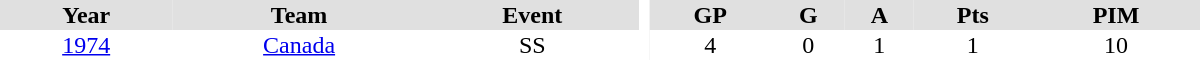<table border="0" cellpadding="1" cellspacing="0" style="text-align:center; width:50em">
<tr bgcolor="#e0e0e0">
<th>Year</th>
<th>Team</th>
<th>Event</th>
<th rowspan="99" bgcolor="#ffffff"></th>
<th>GP</th>
<th>G</th>
<th>A</th>
<th>Pts</th>
<th>PIM</th>
</tr>
<tr>
<td><a href='#'>1974</a></td>
<td><a href='#'>Canada</a></td>
<td>SS</td>
<td>4</td>
<td>0</td>
<td>1</td>
<td>1</td>
<td>10</td>
</tr>
</table>
